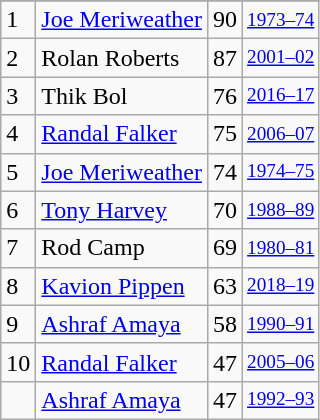<table class="wikitable">
<tr>
</tr>
<tr>
<td>1</td>
<td><a href='#'>Joe Meriweather</a></td>
<td>90</td>
<td style="font-size:80%;"><a href='#'>1973–74</a></td>
</tr>
<tr>
<td>2</td>
<td>Rolan Roberts</td>
<td>87</td>
<td style="font-size:80%;"><a href='#'>2001–02</a></td>
</tr>
<tr>
<td>3</td>
<td>Thik Bol</td>
<td>76</td>
<td style="font-size:80%;"><a href='#'>2016–17</a></td>
</tr>
<tr>
<td>4</td>
<td><a href='#'>Randal Falker</a></td>
<td>75</td>
<td style="font-size:80%;"><a href='#'>2006–07</a></td>
</tr>
<tr>
<td>5</td>
<td><a href='#'>Joe Meriweather</a></td>
<td>74</td>
<td style="font-size:80%;"><a href='#'>1974–75</a></td>
</tr>
<tr>
<td>6</td>
<td><a href='#'>Tony Harvey</a></td>
<td>70</td>
<td style="font-size:80%;"><a href='#'>1988–89</a></td>
</tr>
<tr>
<td>7</td>
<td>Rod Camp</td>
<td>69</td>
<td style="font-size:80%;"><a href='#'>1980–81</a></td>
</tr>
<tr>
<td>8</td>
<td><a href='#'>Kavion Pippen</a></td>
<td>63</td>
<td style="font-size:80%;"><a href='#'>2018–19</a></td>
</tr>
<tr>
<td>9</td>
<td><a href='#'>Ashraf Amaya</a></td>
<td>58</td>
<td style="font-size:80%;"><a href='#'>1990–91</a></td>
</tr>
<tr>
<td>10</td>
<td><a href='#'>Randal Falker</a></td>
<td>47</td>
<td style="font-size:80%;"><a href='#'>2005–06</a></td>
</tr>
<tr>
<td></td>
<td><a href='#'>Ashraf Amaya</a></td>
<td>47</td>
<td style="font-size:80%;"><a href='#'>1992–93</a></td>
</tr>
</table>
